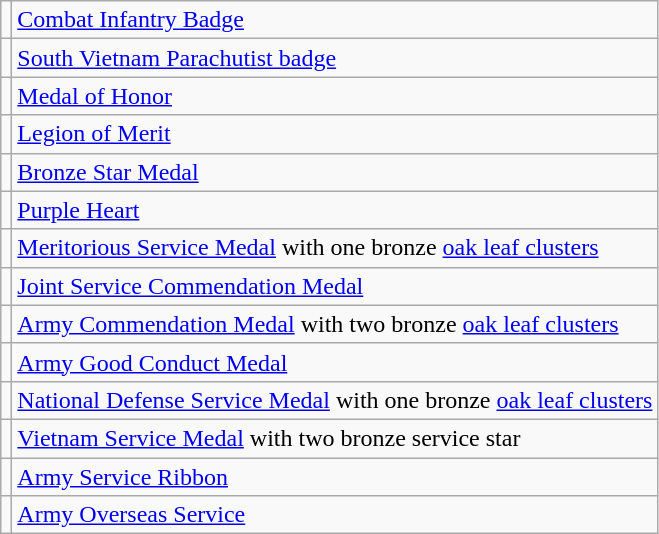<table class="wikitable">
<tr>
<td></td>
<td><a href='#'>Combat Infantry Badge</a></td>
</tr>
<tr>
<td></td>
<td><a href='#'>South Vietnam Parachutist badge</a></td>
</tr>
<tr>
<td></td>
<td><a href='#'>Medal of Honor</a></td>
</tr>
<tr>
<td></td>
<td><a href='#'>Legion of Merit</a></td>
</tr>
<tr>
<td></td>
<td><a href='#'>Bronze Star Medal</a></td>
</tr>
<tr>
<td></td>
<td><a href='#'>Purple Heart</a></td>
</tr>
<tr>
<td></td>
<td><a href='#'>Meritorious Service Medal</a> with one bronze <a href='#'>oak leaf clusters</a></td>
</tr>
<tr>
<td></td>
<td><a href='#'>Joint Service Commendation Medal</a></td>
</tr>
<tr>
<td></td>
<td><a href='#'>Army Commendation Medal</a> with two bronze <a href='#'>oak leaf clusters</a></td>
</tr>
<tr>
<td></td>
<td><a href='#'>Army Good Conduct Medal</a></td>
</tr>
<tr>
<td></td>
<td><a href='#'>National Defense Service Medal</a> with one bronze <a href='#'>oak leaf clusters</a></td>
</tr>
<tr>
<td></td>
<td><a href='#'>Vietnam Service Medal</a> with two bronze service star</td>
</tr>
<tr>
<td></td>
<td><a href='#'>Army Service Ribbon</a></td>
</tr>
<tr>
<td></td>
<td><a href='#'>Army Overseas Service</a></td>
</tr>
</table>
